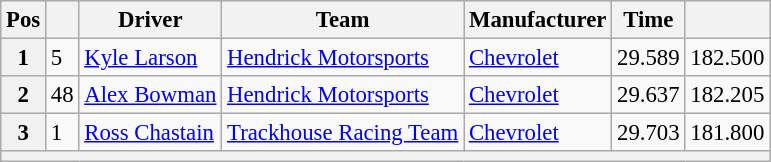<table class="wikitable" style="font-size:95%">
<tr>
<th>Pos</th>
<th></th>
<th>Driver</th>
<th>Team</th>
<th>Manufacturer</th>
<th>Time</th>
<th></th>
</tr>
<tr>
<th>1</th>
<td>5</td>
<td><a href='#'>Kyle Larson</a></td>
<td><a href='#'>Hendrick Motorsports</a></td>
<td><a href='#'>Chevrolet</a></td>
<td>29.589</td>
<td>182.500</td>
</tr>
<tr>
<th>2</th>
<td>48</td>
<td><a href='#'>Alex Bowman</a></td>
<td><a href='#'>Hendrick Motorsports</a></td>
<td><a href='#'>Chevrolet</a></td>
<td>29.637</td>
<td>182.205</td>
</tr>
<tr>
<th>3</th>
<td>1</td>
<td><a href='#'>Ross Chastain</a></td>
<td><a href='#'>Trackhouse Racing Team</a></td>
<td><a href='#'>Chevrolet</a></td>
<td>29.703</td>
<td>181.800</td>
</tr>
<tr>
<th colspan="7"></th>
</tr>
</table>
